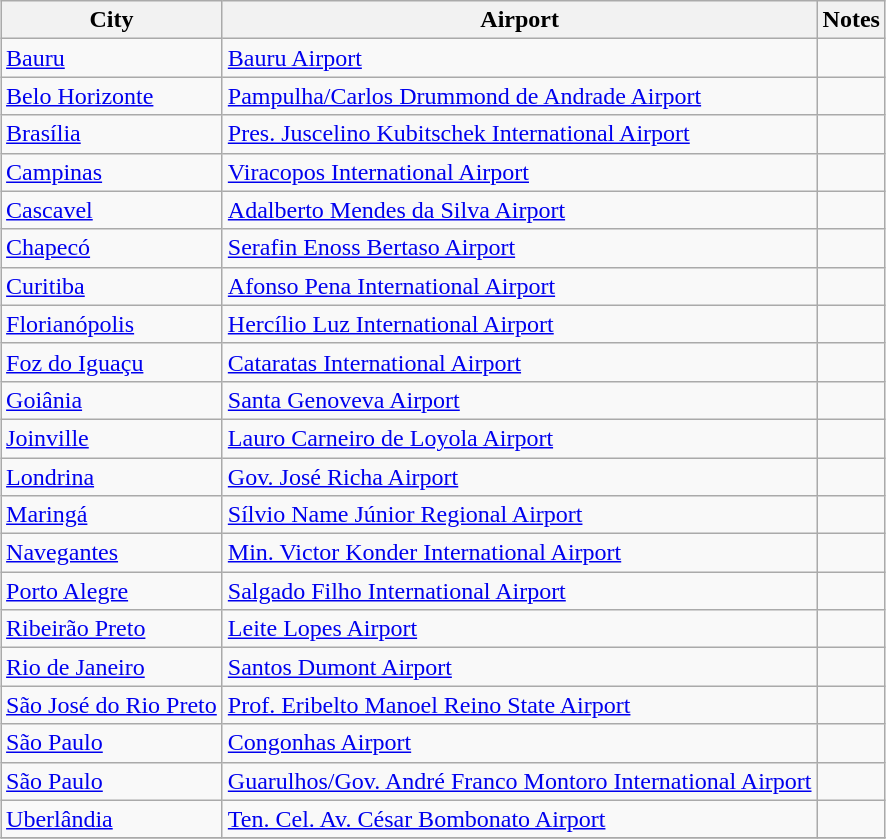<table class="wikitable sortable" style="margin:1em auto;">
<tr>
<th>City</th>
<th>Airport</th>
<th>Notes</th>
</tr>
<tr>
<td><a href='#'>Bauru</a></td>
<td><a href='#'>Bauru Airport</a></td>
<td></td>
</tr>
<tr>
<td><a href='#'>Belo Horizonte</a></td>
<td><a href='#'>Pampulha/Carlos Drummond de Andrade Airport</a></td>
<td></td>
</tr>
<tr>
<td><a href='#'>Brasília</a></td>
<td><a href='#'>Pres. Juscelino Kubitschek International Airport</a></td>
<td></td>
</tr>
<tr>
<td><a href='#'>Campinas</a></td>
<td><a href='#'>Viracopos International Airport</a></td>
<td></td>
</tr>
<tr>
<td><a href='#'>Cascavel</a></td>
<td><a href='#'>Adalberto Mendes da Silva Airport</a></td>
<td></td>
</tr>
<tr>
<td><a href='#'>Chapecó</a></td>
<td><a href='#'>Serafin Enoss Bertaso Airport</a></td>
<td></td>
</tr>
<tr>
<td><a href='#'>Curitiba</a></td>
<td><a href='#'>Afonso Pena International Airport</a></td>
<td></td>
</tr>
<tr>
<td><a href='#'>Florianópolis</a></td>
<td><a href='#'>Hercílio Luz International Airport</a></td>
<td></td>
</tr>
<tr>
<td><a href='#'>Foz do Iguaçu</a></td>
<td><a href='#'>Cataratas International Airport</a></td>
<td></td>
</tr>
<tr>
<td><a href='#'>Goiânia</a></td>
<td><a href='#'>Santa Genoveva Airport</a></td>
<td></td>
</tr>
<tr>
<td><a href='#'>Joinville</a></td>
<td><a href='#'>Lauro Carneiro de Loyola Airport</a></td>
<td></td>
</tr>
<tr>
<td><a href='#'>Londrina</a></td>
<td><a href='#'>Gov. José Richa Airport</a></td>
<td></td>
</tr>
<tr>
<td><a href='#'>Maringá</a></td>
<td><a href='#'>Sílvio Name Júnior Regional Airport</a></td>
<td></td>
</tr>
<tr>
<td><a href='#'>Navegantes</a></td>
<td><a href='#'>Min. Victor Konder International Airport</a></td>
<td></td>
</tr>
<tr>
<td><a href='#'>Porto Alegre</a></td>
<td><a href='#'>Salgado Filho International Airport</a></td>
<td></td>
</tr>
<tr>
<td><a href='#'>Ribeirão Preto</a></td>
<td><a href='#'>Leite Lopes Airport</a></td>
<td></td>
</tr>
<tr>
<td><a href='#'>Rio de Janeiro</a></td>
<td><a href='#'>Santos Dumont Airport</a></td>
<td></td>
</tr>
<tr>
<td><a href='#'>São José do Rio Preto</a></td>
<td><a href='#'>Prof. Eribelto Manoel Reino State Airport</a></td>
<td></td>
</tr>
<tr>
<td><a href='#'>São Paulo</a></td>
<td><a href='#'>Congonhas Airport</a></td>
<td></td>
</tr>
<tr>
<td><a href='#'>São Paulo</a></td>
<td><a href='#'>Guarulhos/Gov. André Franco Montoro International Airport</a></td>
<td></td>
</tr>
<tr>
<td><a href='#'>Uberlândia</a></td>
<td><a href='#'>Ten. Cel. Av. César Bombonato Airport</a></td>
<td></td>
</tr>
<tr>
</tr>
</table>
